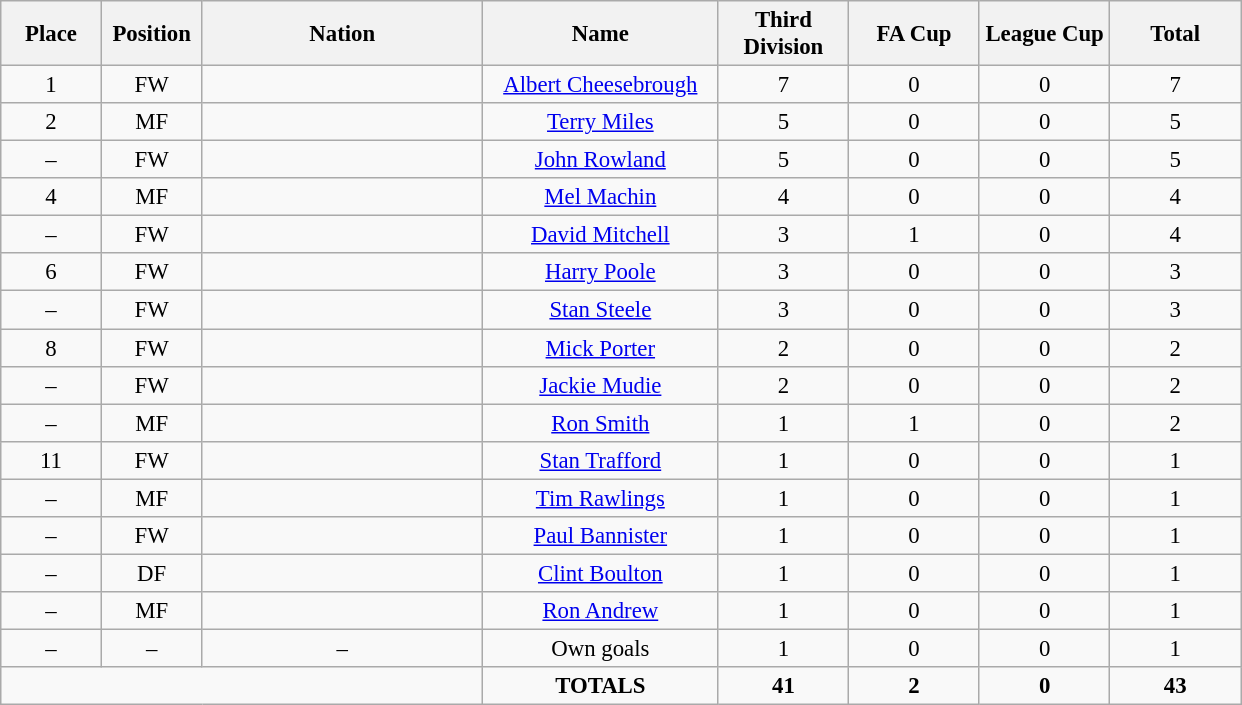<table class="wikitable" style="font-size: 95%; text-align: center;">
<tr>
<th width=60>Place</th>
<th width=60>Position</th>
<th width=180>Nation</th>
<th width=150>Name</th>
<th width=80>Third Division</th>
<th width=80>FA Cup</th>
<th width=80>League Cup</th>
<th width=80>Total</th>
</tr>
<tr>
<td>1</td>
<td>FW</td>
<td></td>
<td><a href='#'>Albert Cheesebrough</a></td>
<td>7</td>
<td>0</td>
<td>0</td>
<td>7</td>
</tr>
<tr>
<td>2</td>
<td>MF</td>
<td></td>
<td><a href='#'>Terry Miles</a></td>
<td>5</td>
<td>0</td>
<td>0</td>
<td>5</td>
</tr>
<tr>
<td>–</td>
<td>FW</td>
<td></td>
<td><a href='#'>John Rowland</a></td>
<td>5</td>
<td>0</td>
<td>0</td>
<td>5</td>
</tr>
<tr>
<td>4</td>
<td>MF</td>
<td></td>
<td><a href='#'>Mel Machin</a></td>
<td>4</td>
<td>0</td>
<td>0</td>
<td>4</td>
</tr>
<tr>
<td>–</td>
<td>FW</td>
<td></td>
<td><a href='#'>David Mitchell</a></td>
<td>3</td>
<td>1</td>
<td>0</td>
<td>4</td>
</tr>
<tr>
<td>6</td>
<td>FW</td>
<td></td>
<td><a href='#'>Harry Poole</a></td>
<td>3</td>
<td>0</td>
<td>0</td>
<td>3</td>
</tr>
<tr>
<td>–</td>
<td>FW</td>
<td></td>
<td><a href='#'>Stan Steele</a></td>
<td>3</td>
<td>0</td>
<td>0</td>
<td>3</td>
</tr>
<tr>
<td>8</td>
<td>FW</td>
<td></td>
<td><a href='#'>Mick Porter</a></td>
<td>2</td>
<td>0</td>
<td>0</td>
<td>2</td>
</tr>
<tr>
<td>–</td>
<td>FW</td>
<td></td>
<td><a href='#'>Jackie Mudie</a></td>
<td>2</td>
<td>0</td>
<td>0</td>
<td>2</td>
</tr>
<tr>
<td>–</td>
<td>MF</td>
<td></td>
<td><a href='#'>Ron Smith</a></td>
<td>1</td>
<td>1</td>
<td>0</td>
<td>2</td>
</tr>
<tr>
<td>11</td>
<td>FW</td>
<td></td>
<td><a href='#'>Stan Trafford</a></td>
<td>1</td>
<td>0</td>
<td>0</td>
<td>1</td>
</tr>
<tr>
<td>–</td>
<td>MF</td>
<td></td>
<td><a href='#'>Tim Rawlings</a></td>
<td>1</td>
<td>0</td>
<td>0</td>
<td>1</td>
</tr>
<tr>
<td>–</td>
<td>FW</td>
<td></td>
<td><a href='#'>Paul Bannister</a></td>
<td>1</td>
<td>0</td>
<td>0</td>
<td>1</td>
</tr>
<tr>
<td>–</td>
<td>DF</td>
<td></td>
<td><a href='#'>Clint Boulton</a></td>
<td>1</td>
<td>0</td>
<td>0</td>
<td>1</td>
</tr>
<tr>
<td>–</td>
<td>MF</td>
<td></td>
<td><a href='#'>Ron Andrew</a></td>
<td>1</td>
<td>0</td>
<td>0</td>
<td>1</td>
</tr>
<tr>
<td>–</td>
<td>–</td>
<td>–</td>
<td>Own goals</td>
<td>1</td>
<td>0</td>
<td>0</td>
<td>1</td>
</tr>
<tr>
<td colspan="3"></td>
<td><strong>TOTALS</strong></td>
<td><strong>41</strong></td>
<td><strong>2</strong></td>
<td><strong>0</strong></td>
<td><strong>43</strong></td>
</tr>
</table>
